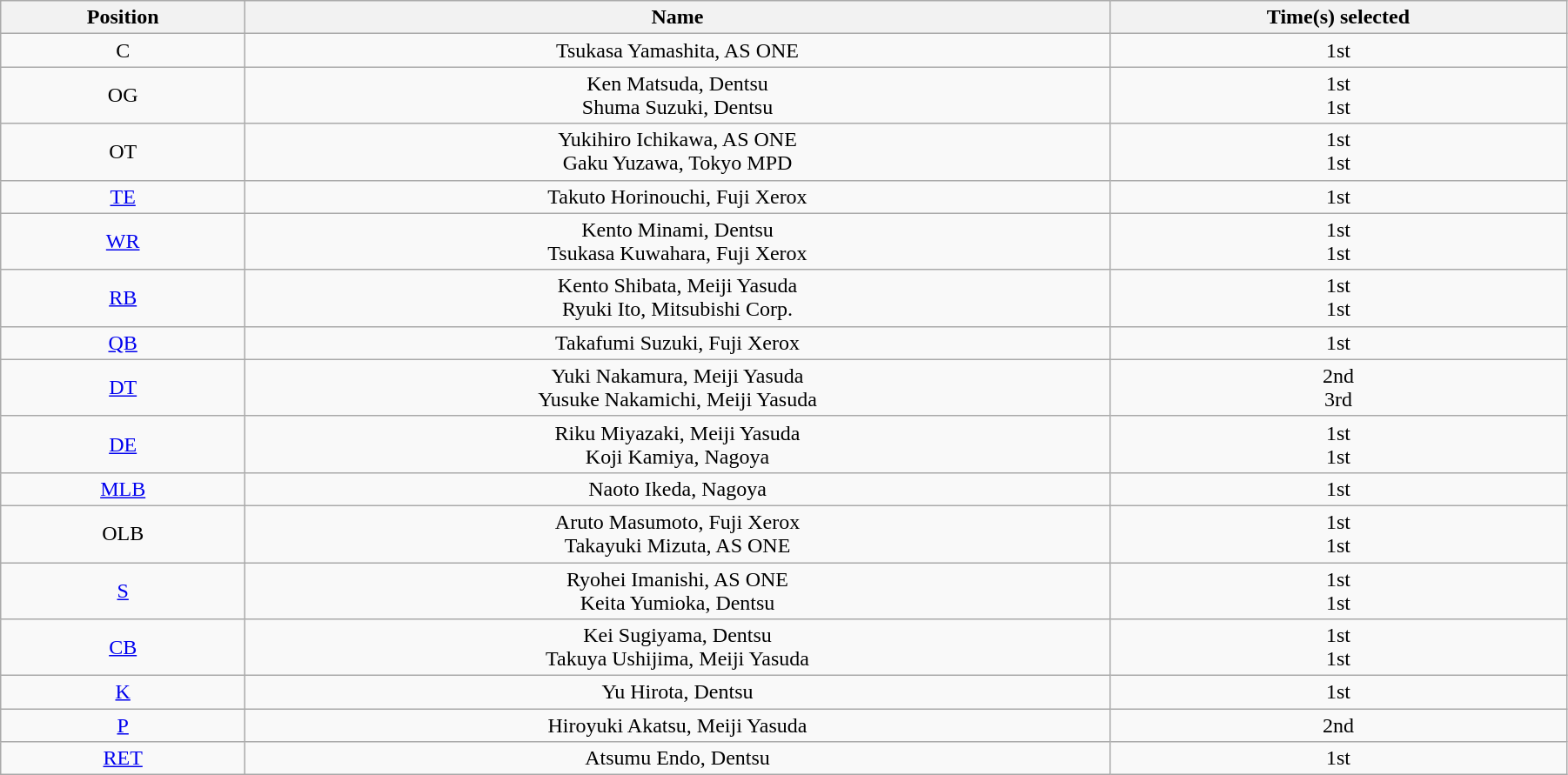<table class="wikitable" style="text-align:Center;width:95%;">
<tr>
<th>Position</th>
<th>Name</th>
<th>Time(s) selected</th>
</tr>
<tr>
<td>C</td>
<td>Tsukasa Yamashita, AS ONE</td>
<td>1st</td>
</tr>
<tr>
<td>OG</td>
<td>Ken Matsuda, Dentsu<br>Shuma Suzuki, Dentsu</td>
<td>1st<br>1st</td>
</tr>
<tr>
<td>OT</td>
<td>Yukihiro Ichikawa, AS ONE<br>Gaku Yuzawa, Tokyo MPD</td>
<td>1st<br>1st</td>
</tr>
<tr>
<td><a href='#'>TE</a></td>
<td>Takuto Horinouchi, Fuji Xerox</td>
<td>1st</td>
</tr>
<tr>
<td><a href='#'>WR</a></td>
<td>Kento Minami, Dentsu<br>Tsukasa Kuwahara, Fuji Xerox</td>
<td>1st<br>1st</td>
</tr>
<tr>
<td><a href='#'>RB</a></td>
<td>Kento Shibata, Meiji Yasuda<br>Ryuki Ito, Mitsubishi Corp.</td>
<td>1st<br>1st</td>
</tr>
<tr>
<td><a href='#'>QB</a></td>
<td>Takafumi Suzuki, Fuji Xerox</td>
<td>1st</td>
</tr>
<tr>
<td><a href='#'>DT</a></td>
<td>Yuki Nakamura, Meiji Yasuda<br>Yusuke Nakamichi, Meiji Yasuda</td>
<td>2nd<br>3rd</td>
</tr>
<tr>
<td><a href='#'>DE</a></td>
<td>Riku Miyazaki, Meiji Yasuda<br>Koji Kamiya, Nagoya</td>
<td>1st<br>1st</td>
</tr>
<tr>
<td><a href='#'>MLB</a></td>
<td>Naoto Ikeda, Nagoya</td>
<td>1st</td>
</tr>
<tr>
<td>OLB</td>
<td>Aruto Masumoto, Fuji Xerox<br>Takayuki Mizuta, AS ONE</td>
<td>1st<br>1st</td>
</tr>
<tr>
<td><a href='#'>S</a></td>
<td>Ryohei Imanishi, AS ONE<br>Keita Yumioka, Dentsu</td>
<td>1st<br>1st</td>
</tr>
<tr>
<td><a href='#'>CB</a></td>
<td>Kei Sugiyama, Dentsu<br>Takuya Ushijima, Meiji Yasuda</td>
<td>1st<br>1st</td>
</tr>
<tr>
<td><a href='#'>K</a></td>
<td>Yu Hirota, Dentsu</td>
<td>1st</td>
</tr>
<tr>
<td><a href='#'>P</a></td>
<td>Hiroyuki Akatsu, Meiji Yasuda</td>
<td>2nd</td>
</tr>
<tr>
<td><a href='#'>RET</a></td>
<td>Atsumu Endo, Dentsu</td>
<td>1st</td>
</tr>
</table>
